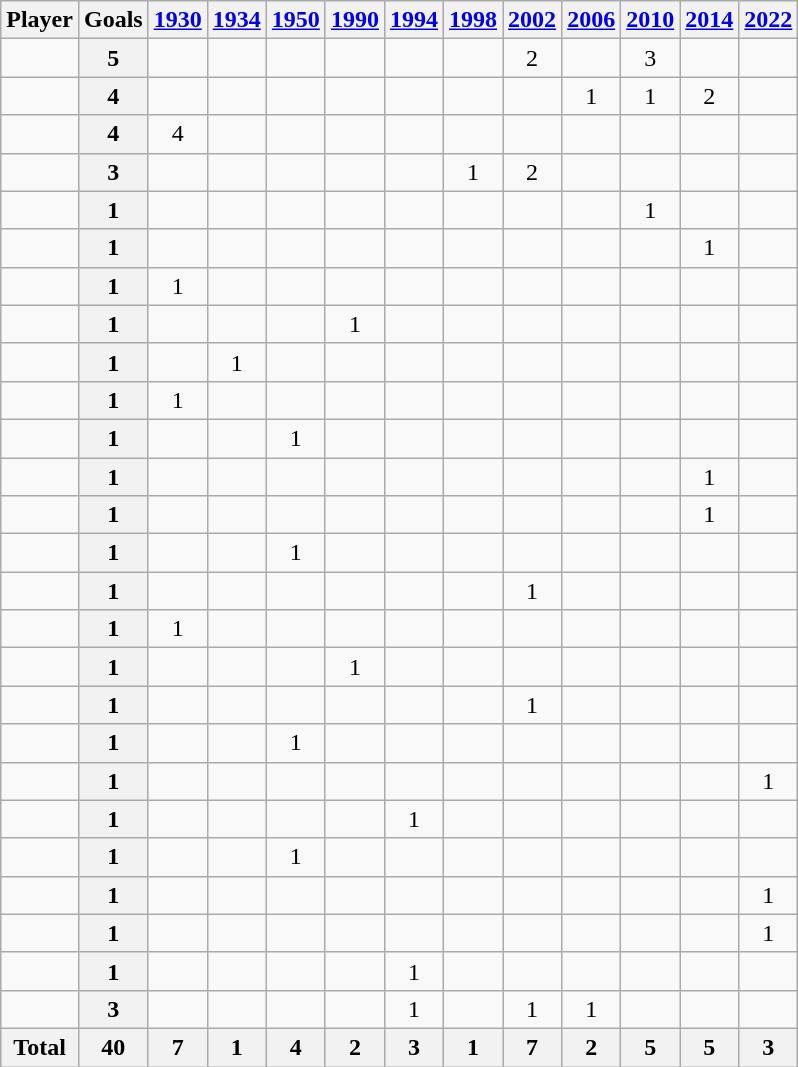<table class="wikitable sortable" style="text-align:center;">
<tr>
<th>Player</th>
<th>Goals</th>
<th><a href='#'>1930</a></th>
<th><a href='#'>1934</a></th>
<th><a href='#'>1950</a></th>
<th><a href='#'>1990</a></th>
<th><a href='#'>1994</a></th>
<th><a href='#'>1998</a></th>
<th><a href='#'>2002</a></th>
<th><a href='#'>2006</a></th>
<th><a href='#'>2010</a></th>
<th><a href='#'>2014</a></th>
<th><a href='#'>2022</a></th>
</tr>
<tr>
<td style="text-align:left;"></td>
<th>5</th>
<td></td>
<td></td>
<td></td>
<td></td>
<td></td>
<td></td>
<td>2</td>
<td></td>
<td>3</td>
<td></td>
<td></td>
</tr>
<tr>
<td style="text-align:left;"></td>
<th>4</th>
<td></td>
<td></td>
<td></td>
<td></td>
<td></td>
<td></td>
<td></td>
<td>1</td>
<td>1</td>
<td>2</td>
<td></td>
</tr>
<tr>
<td style="text-align:left;"></td>
<th>4</th>
<td>4</td>
<td></td>
<td></td>
<td></td>
<td></td>
<td></td>
<td></td>
<td></td>
<td></td>
<td></td>
<td></td>
</tr>
<tr>
<td style="text-align:left;"></td>
<th>3</th>
<td></td>
<td></td>
<td></td>
<td></td>
<td></td>
<td>1</td>
<td>2</td>
<td></td>
<td></td>
<td></td>
<td></td>
</tr>
<tr>
<td style="text-align:left;"></td>
<th>1</th>
<td></td>
<td></td>
<td></td>
<td></td>
<td></td>
<td></td>
<td></td>
<td></td>
<td>1</td>
<td></td>
<td></td>
</tr>
<tr>
<td style="text-align:left;"></td>
<th>1</th>
<td></td>
<td></td>
<td></td>
<td></td>
<td></td>
<td></td>
<td></td>
<td></td>
<td></td>
<td>1</td>
<td></td>
</tr>
<tr>
<td style="text-align:left;"></td>
<th>1</th>
<td>1</td>
<td></td>
<td></td>
<td></td>
<td></td>
<td></td>
<td></td>
<td></td>
<td></td>
<td></td>
<td></td>
</tr>
<tr>
<td style="text-align:left;"></td>
<th>1</th>
<td></td>
<td></td>
<td></td>
<td>1</td>
<td></td>
<td></td>
<td></td>
<td></td>
<td></td>
<td></td>
<td></td>
</tr>
<tr>
<td style="text-align:left;"></td>
<th>1</th>
<td></td>
<td>1</td>
<td></td>
<td></td>
<td></td>
<td></td>
<td></td>
<td></td>
<td></td>
<td></td>
<td></td>
</tr>
<tr>
<td style="text-align:left;"></td>
<th>1</th>
<td>1</td>
<td></td>
<td></td>
<td></td>
<td></td>
<td></td>
<td></td>
<td></td>
<td></td>
<td></td>
<td></td>
</tr>
<tr>
<td style="text-align:left;"></td>
<th>1</th>
<td></td>
<td></td>
<td>1</td>
<td></td>
<td></td>
<td></td>
<td></td>
<td></td>
<td></td>
<td></td>
<td></td>
</tr>
<tr>
<td style="text-align:left;"></td>
<th>1</th>
<td></td>
<td></td>
<td></td>
<td></td>
<td></td>
<td></td>
<td></td>
<td></td>
<td></td>
<td>1</td>
<td></td>
</tr>
<tr>
<td style="text-align:left;"></td>
<th>1</th>
<td></td>
<td></td>
<td></td>
<td></td>
<td></td>
<td></td>
<td></td>
<td></td>
<td></td>
<td>1</td>
<td></td>
</tr>
<tr>
<td style="text-align:left;"></td>
<th>1</th>
<td></td>
<td></td>
<td>1</td>
<td></td>
<td></td>
<td></td>
<td></td>
<td></td>
<td></td>
<td></td>
<td></td>
</tr>
<tr>
<td style="text-align:left;"></td>
<th>1</th>
<td></td>
<td></td>
<td></td>
<td></td>
<td></td>
<td></td>
<td>1</td>
<td></td>
<td></td>
<td></td>
<td></td>
</tr>
<tr>
<td style="text-align:left;"></td>
<th>1</th>
<td>1</td>
<td></td>
<td></td>
<td></td>
<td></td>
<td></td>
<td></td>
<td></td>
<td></td>
<td></td>
<td></td>
</tr>
<tr>
<td style="text-align:left;"></td>
<th>1</th>
<td></td>
<td></td>
<td></td>
<td>1</td>
<td></td>
<td></td>
<td></td>
<td></td>
<td></td>
<td></td>
<td></td>
</tr>
<tr>
<td style="text-align:left;"></td>
<th>1</th>
<td></td>
<td></td>
<td></td>
<td></td>
<td></td>
<td></td>
<td>1</td>
<td></td>
<td></td>
<td></td>
<td></td>
</tr>
<tr>
<td style="text-align:left;"></td>
<th>1</th>
<td></td>
<td></td>
<td>1</td>
<td></td>
<td></td>
<td></td>
<td></td>
<td></td>
<td></td>
<td></td>
<td></td>
</tr>
<tr>
<td style="text-align:left;"></td>
<th>1</th>
<td></td>
<td></td>
<td></td>
<td></td>
<td></td>
<td></td>
<td></td>
<td></td>
<td></td>
<td></td>
<td>1</td>
</tr>
<tr>
<td style="text-align:left;"></td>
<th>1</th>
<td></td>
<td></td>
<td></td>
<td></td>
<td>1</td>
<td></td>
<td></td>
<td></td>
<td></td>
<td></td>
<td></td>
</tr>
<tr>
<td style="text-align:left;"></td>
<th>1</th>
<td></td>
<td></td>
<td>1</td>
<td></td>
<td></td>
<td></td>
<td></td>
<td></td>
<td></td>
<td></td>
<td></td>
</tr>
<tr>
<td style="text-align:left;"></td>
<th>1</th>
<td></td>
<td></td>
<td></td>
<td></td>
<td></td>
<td></td>
<td></td>
<td></td>
<td></td>
<td></td>
<td>1</td>
</tr>
<tr>
<td style="text-align:left;"></td>
<th>1</th>
<td></td>
<td></td>
<td></td>
<td></td>
<td></td>
<td></td>
<td></td>
<td></td>
<td></td>
<td></td>
<td>1</td>
</tr>
<tr>
<td style="text-align:left;"></td>
<th>1</th>
<td></td>
<td></td>
<td></td>
<td></td>
<td>1</td>
<td></td>
<td></td>
<td></td>
<td></td>
<td></td>
<td></td>
</tr>
<tr>
<td style="text-align:left;"></td>
<th>3</th>
<td></td>
<td></td>
<td></td>
<td></td>
<td>1</td>
<td></td>
<td>1</td>
<td>1</td>
<td></td>
<td></td>
<td></td>
</tr>
<tr class="sortbottom">
<th>Total</th>
<th>40</th>
<th>7</th>
<th>1</th>
<th>4</th>
<th>2</th>
<th>3</th>
<th>1</th>
<th>7</th>
<th>2</th>
<th>5</th>
<th>5</th>
<th>3</th>
</tr>
</table>
